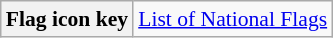<table class="wikitable nowrap" style="font-size:90%;">
<tr>
<th>Flag icon key</th>
<td><a href='#'>List of National Flags</a></td>
</tr>
</table>
